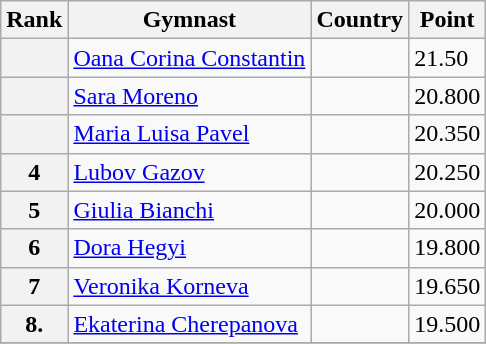<table class="wikitable sortable">
<tr>
<th>Rank</th>
<th>Gymnast</th>
<th>Country</th>
<th>Point</th>
</tr>
<tr>
<th></th>
<td><a href='#'>Oana Corina Constantin</a></td>
<td></td>
<td>21.50</td>
</tr>
<tr>
<th></th>
<td><a href='#'>Sara Moreno</a></td>
<td></td>
<td>20.800</td>
</tr>
<tr>
<th></th>
<td><a href='#'>Maria Luisa Pavel</a></td>
<td></td>
<td>20.350</td>
</tr>
<tr>
<th>4</th>
<td><a href='#'>Lubov Gazov</a></td>
<td></td>
<td>20.250</td>
</tr>
<tr>
<th>5</th>
<td><a href='#'>Giulia Bianchi</a></td>
<td></td>
<td>20.000</td>
</tr>
<tr>
<th>6</th>
<td><a href='#'>Dora Hegyi</a></td>
<td></td>
<td>19.800</td>
</tr>
<tr>
<th>7</th>
<td><a href='#'>Veronika Korneva</a></td>
<td></td>
<td>19.650</td>
</tr>
<tr>
<th>8.</th>
<td><a href='#'>Ekaterina Cherepanova</a></td>
<td></td>
<td>19.500</td>
</tr>
<tr>
</tr>
</table>
